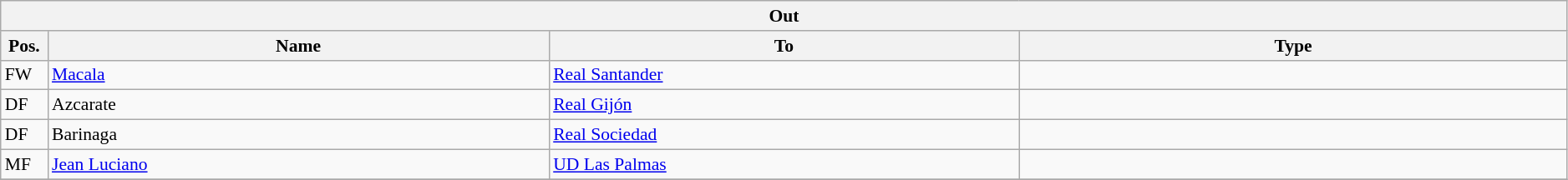<table class="wikitable" style="font-size:90%;width:99%;">
<tr>
<th colspan="4">Out</th>
</tr>
<tr>
<th width=3%>Pos.</th>
<th width=32%>Name</th>
<th width=30%>To</th>
<th width=35%>Type</th>
</tr>
<tr>
<td>FW</td>
<td><a href='#'>Macala</a></td>
<td><a href='#'>Real Santander</a></td>
<td></td>
</tr>
<tr>
<td>DF</td>
<td>Azcarate</td>
<td><a href='#'>Real Gijón</a></td>
<td></td>
</tr>
<tr>
<td>DF</td>
<td>Barinaga</td>
<td><a href='#'>Real Sociedad</a></td>
<td></td>
</tr>
<tr>
<td>MF</td>
<td><a href='#'>Jean Luciano</a></td>
<td><a href='#'>UD Las Palmas</a></td>
<td></td>
</tr>
<tr>
</tr>
</table>
